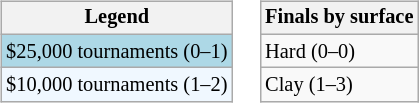<table>
<tr valign=top>
<td><br><table class="wikitable" style="font-size:85%;">
<tr>
<th>Legend</th>
</tr>
<tr style="background:lightblue;">
<td>$25,000 tournaments (0–1)</td>
</tr>
<tr style="background:#f0f8ff;">
<td>$10,000 tournaments (1–2)</td>
</tr>
</table>
</td>
<td><br><table class="wikitable" style="font-size:85%;">
<tr>
<th>Finals by surface</th>
</tr>
<tr>
<td>Hard (0–0)</td>
</tr>
<tr>
<td>Clay (1–3)</td>
</tr>
</table>
</td>
</tr>
</table>
